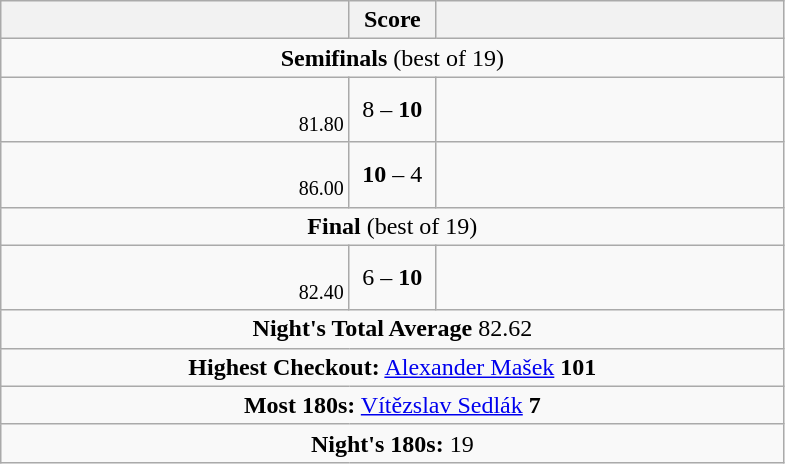<table class="wikitable" style="text-align:center">
<tr>
<th style="width:225px;"></th>
<th style="width:50px;">Score</th>
<th style="width:225px;"></th>
</tr>
<tr style="text-align:center;">
<td colspan="3"><strong>Semifinals</strong> (best of 19)</td>
</tr>
<tr style="text-align:left;">
<td align=right> <br> <small><span>81.80</span></small></td>
<td align=center>8 – <strong>10</strong></td>
<td></td>
</tr>
<tr style="text-align:left;">
<td align=right> <br> <small><span>86.00</span></small></td>
<td align=center><strong>10</strong> – 4</td>
<td></td>
</tr>
<tr style="text-align:center;">
<td colspan="3"><small><span></span></small><strong>Final</strong> (best of 19)<small><span></span></small></td>
</tr>
<tr style="text-align:left;">
<td align=right> <br> <small><span>82.40</span></small></td>
<td align=center>6 – <strong>10</strong></td>
<td></td>
</tr>
<tr style="text-align:center;">
<td colspan="3"><small><span></span></small><strong>Night's Total Average</strong> 82.62</td>
</tr>
<tr style="text-align:center;">
<td colspan="3"><strong>Highest Checkout:</strong>  <a href='#'>Alexander Mašek</a> <strong>101</strong></td>
</tr>
<tr style="text-align:center;">
<td colspan="3"><strong>Most 180s:</strong>   <a href='#'>Vítězslav Sedlák</a> <strong>7</strong></td>
</tr>
<tr style="text-align:center;">
<td colspan="3"><strong>Night's 180s:</strong> 19</td>
</tr>
</table>
